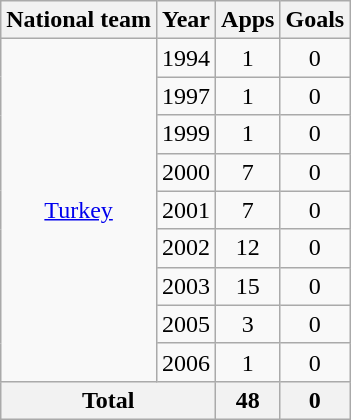<table class="wikitable" style="text-align:center">
<tr>
<th>National team</th>
<th>Year</th>
<th>Apps</th>
<th>Goals</th>
</tr>
<tr>
<td rowspan="9"><a href='#'>Turkey</a></td>
<td>1994</td>
<td>1</td>
<td>0</td>
</tr>
<tr>
<td>1997</td>
<td>1</td>
<td>0</td>
</tr>
<tr>
<td>1999</td>
<td>1</td>
<td>0</td>
</tr>
<tr>
<td>2000</td>
<td>7</td>
<td>0</td>
</tr>
<tr>
<td>2001</td>
<td>7</td>
<td>0</td>
</tr>
<tr>
<td>2002</td>
<td>12</td>
<td>0</td>
</tr>
<tr>
<td>2003</td>
<td>15</td>
<td>0</td>
</tr>
<tr>
<td>2005</td>
<td>3</td>
<td>0</td>
</tr>
<tr>
<td>2006</td>
<td>1</td>
<td>0</td>
</tr>
<tr>
<th colspan="2">Total</th>
<th>48</th>
<th>0</th>
</tr>
</table>
